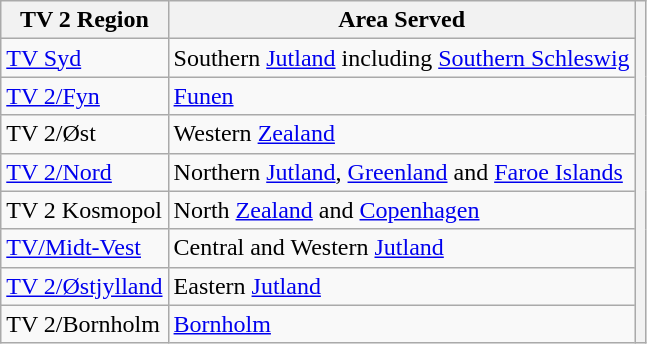<table class="wikitable">
<tr>
<th>TV 2 Region</th>
<th>Area Served</th>
<th rowspan=9></th>
</tr>
<tr>
<td><a href='#'>TV Syd</a></td>
<td>Southern <a href='#'>Jutland</a> including <a href='#'>Southern Schleswig</a></td>
</tr>
<tr>
<td><a href='#'>TV 2/Fyn</a></td>
<td><a href='#'>Funen</a></td>
</tr>
<tr>
<td>TV 2/Øst</td>
<td>Western <a href='#'>Zealand</a></td>
</tr>
<tr>
<td><a href='#'>TV 2/Nord</a></td>
<td>Northern <a href='#'>Jutland</a>, <a href='#'>Greenland</a> and <a href='#'>Faroe Islands</a></td>
</tr>
<tr>
<td>TV 2 Kosmopol</td>
<td>North <a href='#'>Zealand</a> and <a href='#'>Copenhagen</a></td>
</tr>
<tr>
<td><a href='#'>TV/Midt-Vest</a></td>
<td>Central and Western <a href='#'>Jutland</a></td>
</tr>
<tr>
<td><a href='#'>TV 2/Østjylland</a></td>
<td>Eastern <a href='#'>Jutland</a></td>
</tr>
<tr>
<td>TV 2/Bornholm</td>
<td><a href='#'>Bornholm</a></td>
</tr>
</table>
